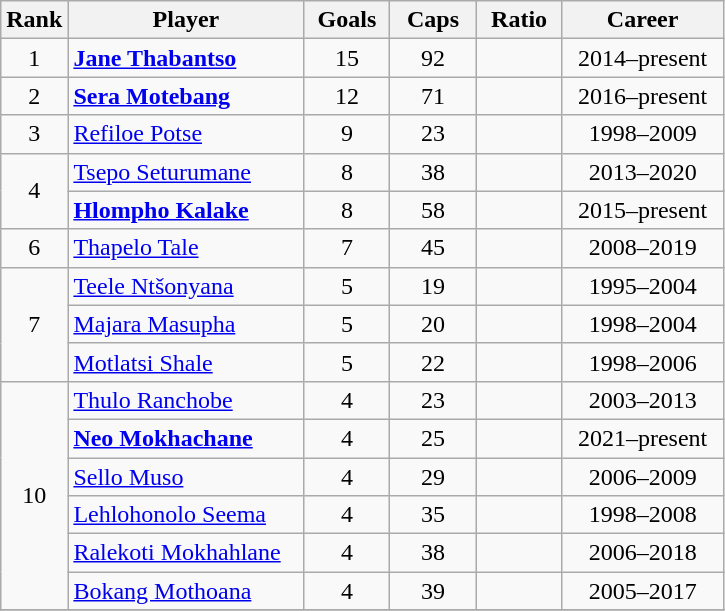<table class="wikitable sortable" style="text-align:center;">
<tr>
<th width=30px>Rank</th>
<th style="width:150px;">Player</th>
<th width=50px>Goals</th>
<th width=50px>Caps</th>
<th width=50px>Ratio</th>
<th style="width:100px;">Career</th>
</tr>
<tr>
<td>1</td>
<td style="text-align:left;"><strong><a href='#'>Jane Thabantso</a></strong></td>
<td>15</td>
<td>92</td>
<td></td>
<td>2014–present</td>
</tr>
<tr>
<td>2</td>
<td align="left"><strong><a href='#'>Sera Motebang</a></strong></td>
<td>12</td>
<td>71</td>
<td></td>
<td>2016–present</td>
</tr>
<tr>
<td>3</td>
<td align="left"><a href='#'>Refiloe Potse</a></td>
<td>9</td>
<td>23</td>
<td></td>
<td>1998–2009</td>
</tr>
<tr>
<td rowspan=2>4</td>
<td style="text-align:left;"><a href='#'>Tsepo Seturumane</a></td>
<td>8</td>
<td>38</td>
<td></td>
<td>2013–2020</td>
</tr>
<tr>
<td style="text-align:left;"><strong><a href='#'>Hlompho Kalake</a></strong></td>
<td>8</td>
<td>58</td>
<td></td>
<td>2015–present</td>
</tr>
<tr>
<td>6</td>
<td style="text-align:left;"><a href='#'>Thapelo Tale</a></td>
<td>7</td>
<td>45</td>
<td></td>
<td>2008–2019</td>
</tr>
<tr>
<td rowspan=3>7</td>
<td style="text-align:left;"><a href='#'>Teele Ntšonyana</a></td>
<td>5</td>
<td>19</td>
<td></td>
<td>1995–2004</td>
</tr>
<tr>
<td style="text-align:left;"><a href='#'>Majara Masupha</a></td>
<td>5</td>
<td>20</td>
<td></td>
<td>1998–2004</td>
</tr>
<tr>
<td style="text-align:left;"><a href='#'>Motlatsi Shale</a></td>
<td>5</td>
<td>22</td>
<td></td>
<td>1998–2006</td>
</tr>
<tr>
<td rowspan=6>10</td>
<td style="text-align:left;"><a href='#'>Thulo Ranchobe</a></td>
<td>4</td>
<td>23</td>
<td></td>
<td>2003–2013</td>
</tr>
<tr>
<td style="text-align:left;"><strong><a href='#'>Neo Mokhachane</a></strong></td>
<td>4</td>
<td>25</td>
<td></td>
<td>2021–present</td>
</tr>
<tr>
<td style="text-align:left;"><a href='#'>Sello Muso</a></td>
<td>4</td>
<td>29</td>
<td></td>
<td>2006–2009</td>
</tr>
<tr>
<td style="text-align:left;"><a href='#'>Lehlohonolo Seema</a></td>
<td>4</td>
<td>35</td>
<td></td>
<td>1998–2008</td>
</tr>
<tr>
<td style="text-align:left;"><a href='#'>Ralekoti Mokhahlane</a></td>
<td>4</td>
<td>38</td>
<td></td>
<td>2006–2018</td>
</tr>
<tr>
<td style="text-align:left;"><a href='#'>Bokang Mothoana</a></td>
<td>4</td>
<td>39</td>
<td></td>
<td>2005–2017</td>
</tr>
<tr>
</tr>
</table>
